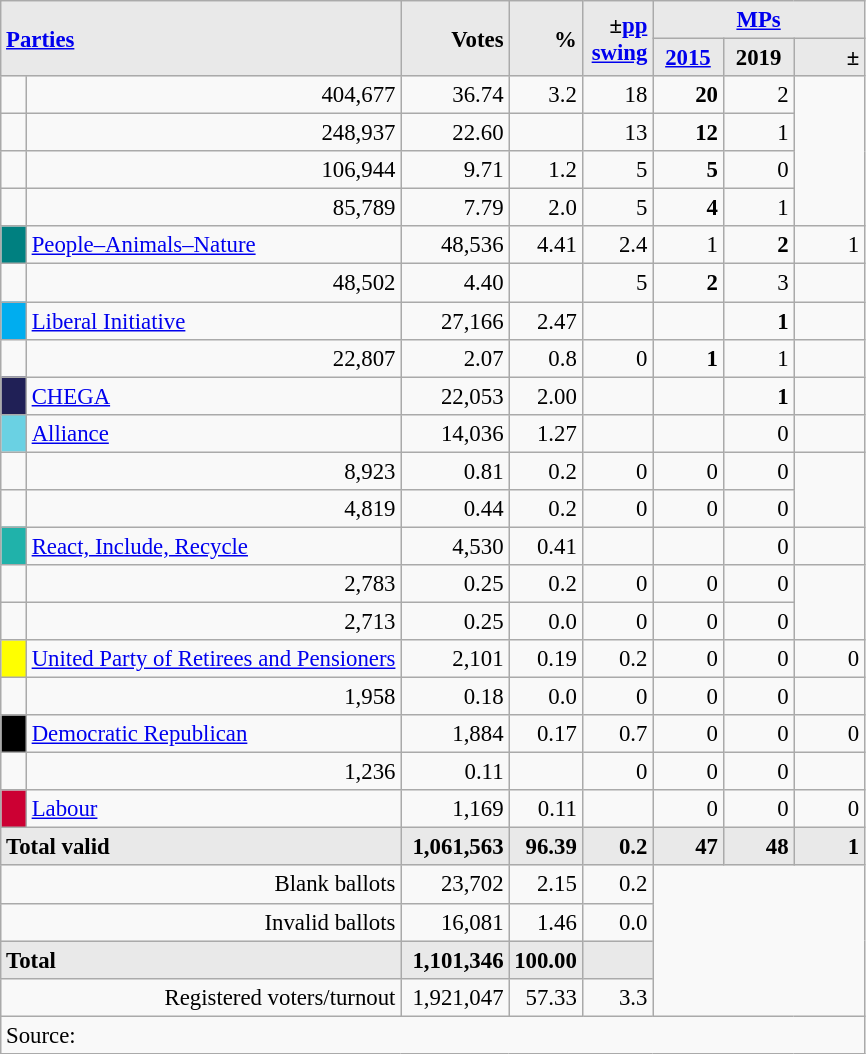<table class="wikitable" style="text-align:right; font-size:95%;">
<tr>
<th rowspan="2" colspan="2" style="background:#e9e9e9; text-align:left;" alignleft><a href='#'>Parties</a></th>
<th rowspan="2" style="background:#e9e9e9; text-align:right;">Votes</th>
<th rowspan="2" style="background:#e9e9e9; text-align:right;">%</th>
<th rowspan="2" style="background:#e9e9e9; text-align:right;">±<a href='#'>pp</a> <a href='#'>swing</a></th>
<th colspan="3" style="background:#e9e9e9; text-align:center;"><a href='#'>MPs</a></th>
</tr>
<tr style="background-color:#E9E9E9">
<th style="background-color:#E9E9E9;text-align:center;"><a href='#'>2015</a></th>
<th style="background-color:#E9E9E9;text-align:center;">2019</th>
<th style="background:#e9e9e9; text-align:right;">±</th>
</tr>
<tr>
<td></td>
<td>404,677</td>
<td>36.74</td>
<td>3.2</td>
<td>18</td>
<td><strong>20</strong></td>
<td>2</td>
</tr>
<tr>
<td></td>
<td>248,937</td>
<td>22.60</td>
<td></td>
<td>13</td>
<td><strong>12</strong></td>
<td>1</td>
</tr>
<tr>
<td></td>
<td>106,944</td>
<td>9.71</td>
<td>1.2</td>
<td>5</td>
<td><strong>5</strong></td>
<td>0</td>
</tr>
<tr>
<td></td>
<td>85,789</td>
<td>7.79</td>
<td>2.0</td>
<td>5</td>
<td><strong>4</strong></td>
<td>1</td>
</tr>
<tr>
<td style="width: 10px" bgcolor="teal" align="center"></td>
<td align="left"><a href='#'>People–Animals–Nature</a></td>
<td>48,536</td>
<td>4.41</td>
<td>2.4</td>
<td>1</td>
<td><strong>2</strong></td>
<td>1</td>
</tr>
<tr>
<td></td>
<td>48,502</td>
<td>4.40</td>
<td></td>
<td>5</td>
<td><strong>2</strong></td>
<td>3</td>
</tr>
<tr>
<td style="width: 10px" bgcolor="#00ADEF" align="center"></td>
<td align="left"><a href='#'>Liberal Initiative</a></td>
<td>27,166</td>
<td>2.47</td>
<td></td>
<td></td>
<td><strong>1</strong></td>
<td></td>
</tr>
<tr>
<td></td>
<td>22,807</td>
<td>2.07</td>
<td>0.8</td>
<td>0</td>
<td><strong>1</strong></td>
<td>1</td>
</tr>
<tr>
<td style="width: 10px" bgcolor="#202056" align="center"></td>
<td align="left"><a href='#'>CHEGA</a></td>
<td>22,053</td>
<td>2.00</td>
<td></td>
<td></td>
<td><strong>1</strong></td>
<td></td>
</tr>
<tr>
<td style="width: 10px" bgcolor="#6AD1E3" align="center"></td>
<td align="left"><a href='#'>Alliance</a></td>
<td>14,036</td>
<td>1.27</td>
<td></td>
<td></td>
<td>0</td>
<td></td>
</tr>
<tr>
<td></td>
<td>8,923</td>
<td>0.81</td>
<td>0.2</td>
<td>0</td>
<td>0</td>
<td>0</td>
</tr>
<tr>
<td></td>
<td>4,819</td>
<td>0.44</td>
<td>0.2</td>
<td>0</td>
<td>0</td>
<td>0</td>
</tr>
<tr>
<td style="width: 10px" bgcolor=LightSeaGreen align="center"></td>
<td align=left><a href='#'>React, Include, Recycle</a></td>
<td>4,530</td>
<td>0.41</td>
<td></td>
<td></td>
<td>0</td>
<td></td>
</tr>
<tr>
<td></td>
<td>2,783</td>
<td>0.25</td>
<td>0.2</td>
<td>0</td>
<td>0</td>
<td>0</td>
</tr>
<tr>
<td></td>
<td>2,713</td>
<td>0.25</td>
<td>0.0</td>
<td>0</td>
<td>0</td>
<td>0</td>
</tr>
<tr>
<td style="width: 10px" bgcolor=yellow align="center"></td>
<td align=left><a href='#'>United Party of Retirees and Pensioners</a></td>
<td>2,101</td>
<td>0.19</td>
<td>0.2</td>
<td>0</td>
<td>0</td>
<td>0</td>
</tr>
<tr>
<td></td>
<td>1,958</td>
<td>0.18</td>
<td>0.0</td>
<td>0</td>
<td>0</td>
<td>0</td>
</tr>
<tr>
<td style="width: 10px" bgcolor=black align="center"></td>
<td align=left><a href='#'>Democratic Republican</a></td>
<td>1,884</td>
<td>0.17</td>
<td>0.7</td>
<td>0</td>
<td>0</td>
<td>0</td>
</tr>
<tr>
<td></td>
<td>1,236</td>
<td>0.11</td>
<td></td>
<td>0</td>
<td>0</td>
<td>0</td>
</tr>
<tr>
<td style="width: 10px" bgcolor=#CC0033 align="center"></td>
<td align=left><a href='#'>Labour</a></td>
<td>1,169</td>
<td>0.11</td>
<td></td>
<td>0</td>
<td>0</td>
<td>0</td>
</tr>
<tr>
<td colspan=2 align=left style="background-color:#E9E9E9"><strong>Total valid</strong></td>
<td width="65" align="right" style="background-color:#E9E9E9"><strong>1,061,563</strong></td>
<td width="40" align="right" style="background-color:#E9E9E9"><strong>96.39</strong></td>
<td width="40" align="right" style="background-color:#E9E9E9"><strong>0.2</strong></td>
<td width="40" align="right" style="background-color:#E9E9E9"><strong>47</strong></td>
<td width="40" align="right" style="background-color:#E9E9E9"><strong>48</strong></td>
<td width="40" align="right" style="background-color:#E9E9E9"><strong>1</strong></td>
</tr>
<tr>
<td colspan=2>Blank ballots</td>
<td>23,702</td>
<td>2.15</td>
<td>0.2</td>
<td colspan=4 rowspan=4></td>
</tr>
<tr>
<td colspan=2>Invalid ballots</td>
<td>16,081</td>
<td>1.46</td>
<td>0.0</td>
</tr>
<tr>
<td colspan=2 width="259" align=left style="background-color:#E9E9E9"><strong>Total</strong></td>
<td width="50" align="right" style="background-color:#E9E9E9"><strong>1,101,346</strong></td>
<td width="40" align="right" style="background-color:#E9E9E9"><strong>100.00</strong></td>
<td width="40" align="right" style="background-color:#E9E9E9"></td>
</tr>
<tr>
<td colspan=2>Registered voters/turnout</td>
<td>1,921,047</td>
<td>57.33</td>
<td>3.3</td>
</tr>
<tr>
<td colspan=11 align=left>Source: </td>
</tr>
</table>
